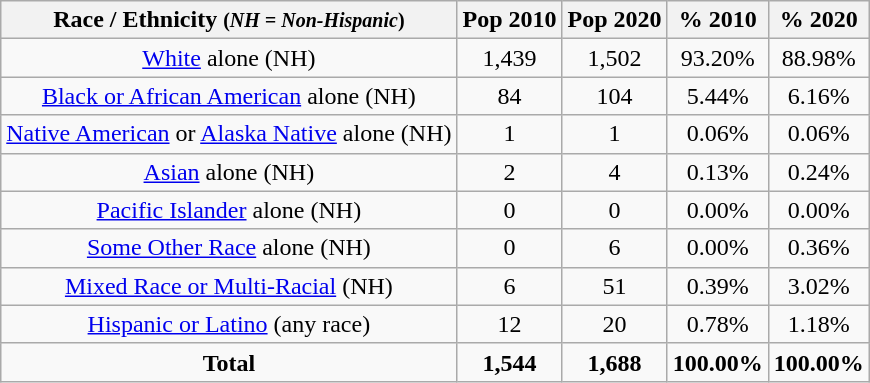<table class="wikitable" style="text-align:center;">
<tr>
<th>Race / Ethnicity <small>(<em>NH = Non-Hispanic</em>)</small></th>
<th>Pop 2010</th>
<th>Pop 2020</th>
<th>% 2010</th>
<th>% 2020</th>
</tr>
<tr>
<td><a href='#'>White</a> alone (NH)</td>
<td>1,439</td>
<td>1,502</td>
<td>93.20%</td>
<td>88.98%</td>
</tr>
<tr>
<td><a href='#'>Black or African American</a> alone (NH)</td>
<td>84</td>
<td>104</td>
<td>5.44%</td>
<td>6.16%</td>
</tr>
<tr>
<td><a href='#'>Native American</a> or <a href='#'>Alaska Native</a> alone (NH)</td>
<td>1</td>
<td>1</td>
<td>0.06%</td>
<td>0.06%</td>
</tr>
<tr>
<td><a href='#'>Asian</a> alone (NH)</td>
<td>2</td>
<td>4</td>
<td>0.13%</td>
<td>0.24%</td>
</tr>
<tr>
<td><a href='#'>Pacific Islander</a> alone (NH)</td>
<td>0</td>
<td>0</td>
<td>0.00%</td>
<td>0.00%</td>
</tr>
<tr>
<td><a href='#'>Some Other Race</a> alone (NH)</td>
<td>0</td>
<td>6</td>
<td>0.00%</td>
<td>0.36%</td>
</tr>
<tr>
<td><a href='#'>Mixed Race or Multi-Racial</a> (NH)</td>
<td>6</td>
<td>51</td>
<td>0.39%</td>
<td>3.02%</td>
</tr>
<tr>
<td><a href='#'>Hispanic or Latino</a> (any race)</td>
<td>12</td>
<td>20</td>
<td>0.78%</td>
<td>1.18%</td>
</tr>
<tr>
<td><strong>Total</strong></td>
<td><strong>1,544</strong></td>
<td><strong>1,688</strong></td>
<td><strong>100.00%</strong></td>
<td><strong>100.00%</strong></td>
</tr>
</table>
